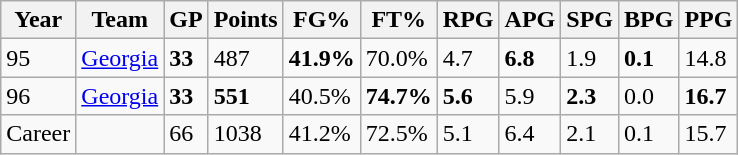<table class="wikitable">
<tr>
<th>Year</th>
<th>Team</th>
<th>GP</th>
<th>Points</th>
<th>FG%</th>
<th>FT%</th>
<th>RPG</th>
<th>APG</th>
<th>SPG</th>
<th>BPG</th>
<th>PPG</th>
</tr>
<tr>
<td>95</td>
<td><a href='#'>Georgia</a></td>
<td><strong>33</strong></td>
<td>487</td>
<td><strong>41.9%</strong></td>
<td>70.0%</td>
<td>4.7</td>
<td><strong>6.8</strong></td>
<td>1.9</td>
<td><strong>0.1</strong></td>
<td>14.8</td>
</tr>
<tr>
<td>96</td>
<td><a href='#'>Georgia</a></td>
<td><strong>33</strong></td>
<td><strong>551</strong></td>
<td>40.5%</td>
<td><strong>74.7%</strong></td>
<td><strong>5.6</strong></td>
<td>5.9</td>
<td><strong>2.3</strong></td>
<td>0.0</td>
<td><strong>16.7</strong></td>
</tr>
<tr>
<td>Career</td>
<td></td>
<td>66</td>
<td>1038</td>
<td>41.2%</td>
<td>72.5%</td>
<td>5.1</td>
<td>6.4</td>
<td>2.1</td>
<td>0.1</td>
<td>15.7</td>
</tr>
</table>
